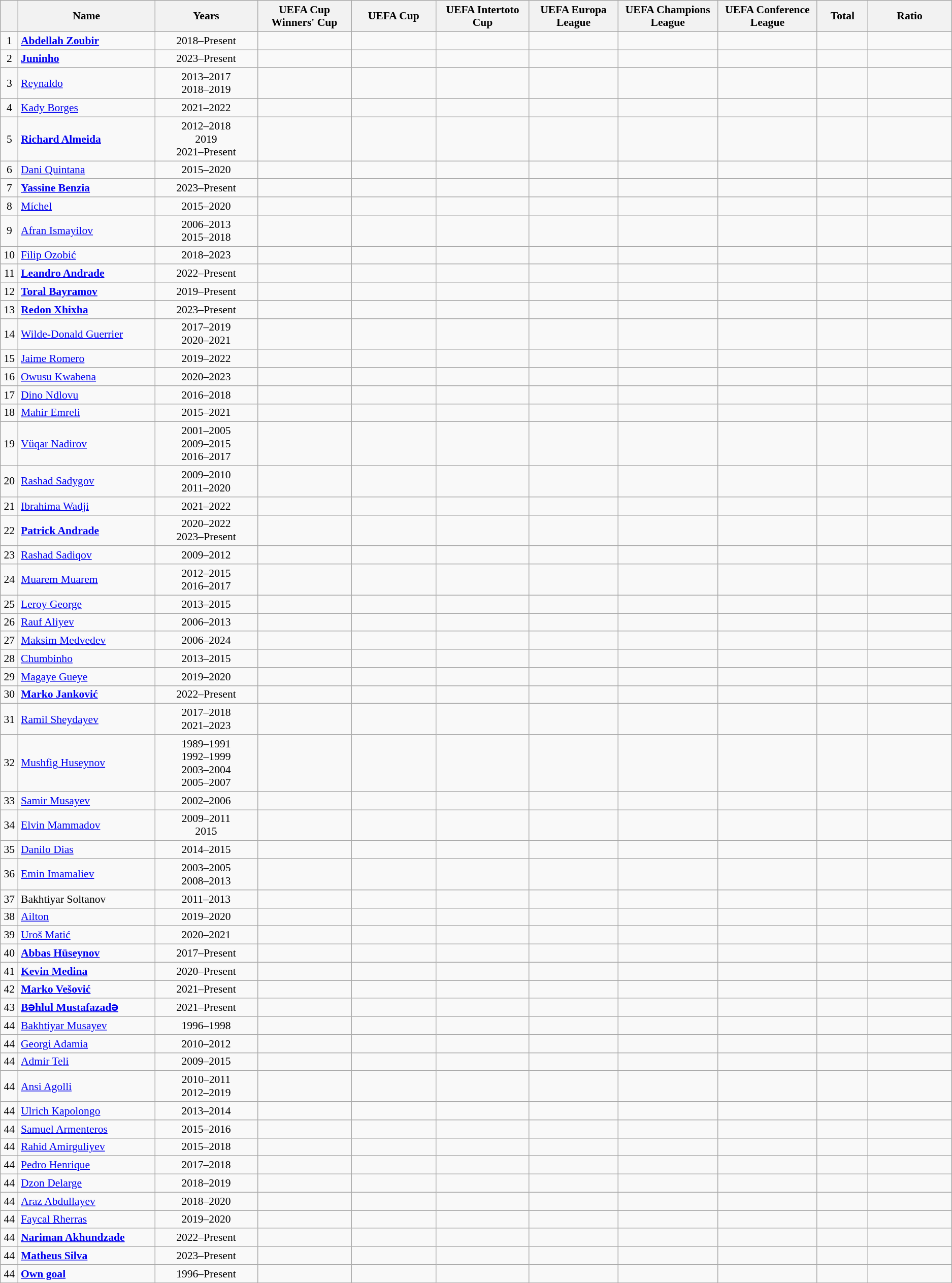<table class="wikitable sortable"  style="text-align:center; font-size:90%; ">
<tr>
<th width=20px></th>
<th width=300px>Name</th>
<th width=250px>Years</th>
<th width=200px>UEFA Cup Winners' Cup</th>
<th width=200px>UEFA Cup</th>
<th width=200px>UEFA Intertoto Cup</th>
<th width=200px>UEFA Europa League</th>
<th width=200px>UEFA Champions League</th>
<th width=200px>UEFA Conference League</th>
<th width=100px>Total</th>
<th width=200px>Ratio</th>
</tr>
<tr>
<td>1</td>
<td align="left"> <strong><a href='#'>Abdellah Zoubir</a></strong></td>
<td>2018–Present</td>
<td></td>
<td></td>
<td></td>
<td></td>
<td></td>
<td></td>
<td></td>
<td></td>
</tr>
<tr>
<td>2</td>
<td align="left"> <strong><a href='#'>Juninho</a></strong></td>
<td>2023–Present</td>
<td></td>
<td></td>
<td></td>
<td></td>
<td></td>
<td></td>
<td></td>
<td></td>
</tr>
<tr>
<td>3</td>
<td align="left"> <a href='#'>Reynaldo</a></td>
<td>2013–2017 <br> 2018–2019</td>
<td></td>
<td></td>
<td></td>
<td></td>
<td></td>
<td></td>
<td></td>
<td></td>
</tr>
<tr>
<td>4</td>
<td align="left"> <a href='#'>Kady Borges</a></td>
<td>2021–2022</td>
<td></td>
<td></td>
<td></td>
<td></td>
<td></td>
<td></td>
<td></td>
<td></td>
</tr>
<tr>
<td>5</td>
<td align="left"> <strong><a href='#'>Richard Almeida</a></strong></td>
<td>2012–2018 <br> 2019 <br> 2021–Present</td>
<td></td>
<td></td>
<td></td>
<td></td>
<td></td>
<td></td>
<td></td>
<td></td>
</tr>
<tr>
<td>6</td>
<td align="left"> <a href='#'>Dani Quintana</a></td>
<td>2015–2020</td>
<td></td>
<td></td>
<td></td>
<td></td>
<td></td>
<td></td>
<td></td>
<td></td>
</tr>
<tr>
<td>7</td>
<td align="left"> <strong><a href='#'>Yassine Benzia</a></strong></td>
<td>2023–Present</td>
<td></td>
<td></td>
<td></td>
<td></td>
<td></td>
<td></td>
<td></td>
<td></td>
</tr>
<tr>
<td>8</td>
<td align="left"> <a href='#'>Míchel</a></td>
<td>2015–2020</td>
<td></td>
<td></td>
<td></td>
<td></td>
<td></td>
<td></td>
<td></td>
<td></td>
</tr>
<tr>
<td>9</td>
<td align="left"> <a href='#'>Afran Ismayilov</a></td>
<td>2006–2013 <br> 2015–2018</td>
<td></td>
<td></td>
<td></td>
<td></td>
<td></td>
<td></td>
<td></td>
<td></td>
</tr>
<tr>
<td>10</td>
<td align="left"> <a href='#'>Filip Ozobić</a></td>
<td>2018–2023</td>
<td></td>
<td></td>
<td></td>
<td></td>
<td></td>
<td></td>
<td></td>
<td></td>
</tr>
<tr>
<td>11</td>
<td align="left"> <strong><a href='#'>Leandro Andrade</a></strong></td>
<td>2022–Present</td>
<td></td>
<td></td>
<td></td>
<td></td>
<td></td>
<td></td>
<td></td>
<td></td>
</tr>
<tr>
<td>12</td>
<td align="left"> <strong><a href='#'>Toral Bayramov</a></strong></td>
<td>2019–Present</td>
<td></td>
<td></td>
<td></td>
<td></td>
<td></td>
<td></td>
<td></td>
<td></td>
</tr>
<tr>
<td>13</td>
<td align="left"> <strong><a href='#'>Redon Xhixha</a></strong></td>
<td>2023–Present</td>
<td></td>
<td></td>
<td></td>
<td></td>
<td></td>
<td></td>
<td></td>
<td></td>
</tr>
<tr>
<td>14</td>
<td align="left"> <a href='#'>Wilde-Donald Guerrier</a></td>
<td>2017–2019 <br> 2020–2021</td>
<td></td>
<td></td>
<td></td>
<td></td>
<td></td>
<td></td>
<td></td>
<td></td>
</tr>
<tr>
<td>15</td>
<td align="left"> <a href='#'>Jaime Romero</a></td>
<td>2019–2022</td>
<td></td>
<td></td>
<td></td>
<td></td>
<td></td>
<td></td>
<td></td>
<td></td>
</tr>
<tr>
<td>16</td>
<td align="left"> <a href='#'>Owusu Kwabena</a></td>
<td>2020–2023</td>
<td></td>
<td></td>
<td></td>
<td></td>
<td></td>
<td></td>
<td></td>
<td></td>
</tr>
<tr>
<td>17</td>
<td align="left"> <a href='#'>Dino Ndlovu</a></td>
<td>2016–2018</td>
<td></td>
<td></td>
<td></td>
<td></td>
<td></td>
<td></td>
<td></td>
<td></td>
</tr>
<tr>
<td>18</td>
<td align="left"> <a href='#'>Mahir Emreli</a></td>
<td>2015–2021</td>
<td></td>
<td></td>
<td></td>
<td></td>
<td></td>
<td></td>
<td></td>
<td></td>
</tr>
<tr>
<td>19</td>
<td align="left"> <a href='#'>Vüqar Nadirov</a></td>
<td>2001–2005 <br> 2009–2015 <br> 2016–2017</td>
<td></td>
<td></td>
<td></td>
<td></td>
<td></td>
<td></td>
<td></td>
<td></td>
</tr>
<tr>
<td>20</td>
<td align="left"> <a href='#'>Rashad Sadygov</a></td>
<td>2009–2010 <br> 2011–2020</td>
<td></td>
<td></td>
<td></td>
<td></td>
<td></td>
<td></td>
<td></td>
<td></td>
</tr>
<tr>
<td>21</td>
<td align="left"> <a href='#'>Ibrahima Wadji</a></td>
<td>2021–2022</td>
<td></td>
<td></td>
<td></td>
<td></td>
<td></td>
<td></td>
<td></td>
<td></td>
</tr>
<tr>
<td>22</td>
<td align="left"> <strong><a href='#'>Patrick Andrade</a></strong></td>
<td>2020–2022 <br> 2023–Present</td>
<td></td>
<td></td>
<td></td>
<td></td>
<td></td>
<td></td>
<td></td>
<td></td>
</tr>
<tr>
<td>23</td>
<td align="left"> <a href='#'>Rashad Sadiqov</a></td>
<td>2009–2012</td>
<td></td>
<td></td>
<td></td>
<td></td>
<td></td>
<td></td>
<td></td>
<td></td>
</tr>
<tr>
<td>24</td>
<td align="left"> <a href='#'>Muarem Muarem</a></td>
<td>2012–2015 <br> 2016–2017</td>
<td></td>
<td></td>
<td></td>
<td></td>
<td></td>
<td></td>
<td></td>
<td></td>
</tr>
<tr>
<td>25</td>
<td align="left"> <a href='#'>Leroy George</a></td>
<td>2013–2015</td>
<td></td>
<td></td>
<td></td>
<td></td>
<td></td>
<td></td>
<td></td>
<td></td>
</tr>
<tr>
<td>26</td>
<td align="left"> <a href='#'>Rauf Aliyev</a></td>
<td>2006–2013</td>
<td></td>
<td></td>
<td></td>
<td></td>
<td></td>
<td></td>
<td></td>
<td></td>
</tr>
<tr>
<td>27</td>
<td align="left"> <a href='#'>Maksim Medvedev</a></td>
<td>2006–2024</td>
<td></td>
<td></td>
<td></td>
<td></td>
<td></td>
<td></td>
<td></td>
<td></td>
</tr>
<tr>
<td>28</td>
<td align="left"> <a href='#'>Chumbinho</a></td>
<td>2013–2015</td>
<td></td>
<td></td>
<td></td>
<td></td>
<td></td>
<td></td>
<td></td>
<td></td>
</tr>
<tr>
<td>29</td>
<td align="left"> <a href='#'>Magaye Gueye</a></td>
<td>2019–2020</td>
<td></td>
<td></td>
<td></td>
<td></td>
<td></td>
<td></td>
<td></td>
<td></td>
</tr>
<tr>
<td>30</td>
<td align="left"> <strong><a href='#'>Marko Janković</a></strong></td>
<td>2022–Present</td>
<td></td>
<td></td>
<td></td>
<td></td>
<td></td>
<td></td>
<td></td>
<td></td>
</tr>
<tr>
<td>31</td>
<td align="left"> <a href='#'>Ramil Sheydayev</a></td>
<td>2017–2018 <br> 2021–2023</td>
<td></td>
<td></td>
<td></td>
<td></td>
<td></td>
<td></td>
<td></td>
<td></td>
</tr>
<tr>
<td>32</td>
<td align="left"> <a href='#'>Mushfig Huseynov</a></td>
<td>1989–1991 <br> 1992–1999 <br> 2003–2004 <br> 2005–2007</td>
<td></td>
<td></td>
<td></td>
<td></td>
<td></td>
<td></td>
<td></td>
<td></td>
</tr>
<tr>
<td>33</td>
<td align="left"> <a href='#'>Samir Musayev</a></td>
<td>2002–2006</td>
<td></td>
<td></td>
<td></td>
<td></td>
<td></td>
<td></td>
<td></td>
<td></td>
</tr>
<tr>
<td>34</td>
<td align="left"> <a href='#'>Elvin Mammadov</a></td>
<td>2009–2011 <br> 2015</td>
<td></td>
<td></td>
<td></td>
<td></td>
<td></td>
<td></td>
<td></td>
<td></td>
</tr>
<tr>
<td>35</td>
<td align="left"> <a href='#'>Danilo Dias</a></td>
<td>2014–2015</td>
<td></td>
<td></td>
<td></td>
<td></td>
<td></td>
<td></td>
<td></td>
<td></td>
</tr>
<tr>
<td>36</td>
<td align="left"> <a href='#'>Emin Imamaliev</a></td>
<td>2003–2005 <br> 2008–2013</td>
<td></td>
<td></td>
<td></td>
<td></td>
<td></td>
<td></td>
<td></td>
<td></td>
</tr>
<tr>
<td>37</td>
<td align="left"> Bakhtiyar Soltanov</td>
<td>2011–2013</td>
<td></td>
<td></td>
<td></td>
<td></td>
<td></td>
<td></td>
<td></td>
<td></td>
</tr>
<tr>
<td>38</td>
<td align="left"> <a href='#'>Ailton</a></td>
<td>2019–2020</td>
<td></td>
<td></td>
<td></td>
<td></td>
<td></td>
<td></td>
<td></td>
<td></td>
</tr>
<tr>
<td>39</td>
<td align="left"> <a href='#'>Uroš Matić</a></td>
<td>2020–2021</td>
<td></td>
<td></td>
<td></td>
<td></td>
<td></td>
<td></td>
<td></td>
<td></td>
</tr>
<tr>
<td>40</td>
<td align="left"> <strong><a href='#'>Abbas Hüseynov</a></strong></td>
<td>2017–Present</td>
<td></td>
<td></td>
<td></td>
<td></td>
<td></td>
<td></td>
<td></td>
<td></td>
</tr>
<tr>
<td>41</td>
<td align="left"> <strong><a href='#'>Kevin Medina</a></strong></td>
<td>2020–Present</td>
<td></td>
<td></td>
<td></td>
<td></td>
<td></td>
<td></td>
<td></td>
<td></td>
</tr>
<tr>
<td>42</td>
<td align="left"> <strong><a href='#'>Marko Vešović</a></strong></td>
<td>2021–Present</td>
<td></td>
<td></td>
<td></td>
<td></td>
<td></td>
<td></td>
<td></td>
<td></td>
</tr>
<tr>
<td>43</td>
<td align="left"> <strong><a href='#'>Bəhlul Mustafazadə</a></strong></td>
<td>2021–Present</td>
<td></td>
<td></td>
<td></td>
<td></td>
<td></td>
<td></td>
<td></td>
<td></td>
</tr>
<tr>
<td>44</td>
<td align="left"> <a href='#'>Bakhtiyar Musayev</a></td>
<td>1996–1998</td>
<td></td>
<td></td>
<td></td>
<td></td>
<td></td>
<td></td>
<td></td>
<td></td>
</tr>
<tr>
<td>44</td>
<td align="left"> <a href='#'>Georgi Adamia</a></td>
<td>2010–2012</td>
<td></td>
<td></td>
<td></td>
<td></td>
<td></td>
<td></td>
<td></td>
<td></td>
</tr>
<tr>
<td>44</td>
<td align="left"> <a href='#'>Admir Teli</a></td>
<td>2009–2015</td>
<td></td>
<td></td>
<td></td>
<td></td>
<td></td>
<td></td>
<td></td>
<td></td>
</tr>
<tr>
<td>44</td>
<td align="left"> <a href='#'>Ansi Agolli</a></td>
<td>2010–2011 <br> 2012–2019</td>
<td></td>
<td></td>
<td></td>
<td></td>
<td></td>
<td></td>
<td></td>
<td></td>
</tr>
<tr>
<td>44</td>
<td align="left"> <a href='#'>Ulrich Kapolongo</a></td>
<td>2013–2014</td>
<td></td>
<td></td>
<td></td>
<td></td>
<td></td>
<td></td>
<td></td>
<td></td>
</tr>
<tr>
<td>44</td>
<td align="left"> <a href='#'>Samuel Armenteros</a></td>
<td>2015–2016</td>
<td></td>
<td></td>
<td></td>
<td></td>
<td></td>
<td></td>
<td></td>
<td></td>
</tr>
<tr>
<td>44</td>
<td align="left"> <a href='#'>Rahid Amirguliyev</a></td>
<td>2015–2018</td>
<td></td>
<td></td>
<td></td>
<td></td>
<td></td>
<td></td>
<td></td>
<td></td>
</tr>
<tr>
<td>44</td>
<td align="left"> <a href='#'>Pedro Henrique</a></td>
<td>2017–2018</td>
<td></td>
<td></td>
<td></td>
<td></td>
<td></td>
<td></td>
<td></td>
<td></td>
</tr>
<tr>
<td>44</td>
<td align="left"> <a href='#'>Dzon Delarge</a></td>
<td>2018–2019</td>
<td></td>
<td></td>
<td></td>
<td></td>
<td></td>
<td></td>
<td></td>
<td></td>
</tr>
<tr>
<td>44</td>
<td align="left"> <a href='#'>Araz Abdullayev</a></td>
<td>2018–2020</td>
<td></td>
<td></td>
<td></td>
<td></td>
<td></td>
<td></td>
<td></td>
<td></td>
</tr>
<tr>
<td>44</td>
<td align="left"> <a href='#'>Faycal Rherras</a></td>
<td>2019–2020</td>
<td></td>
<td></td>
<td></td>
<td></td>
<td></td>
<td></td>
<td></td>
<td></td>
</tr>
<tr>
<td>44</td>
<td align="left"> <strong><a href='#'>Nariman Akhundzade</a></strong></td>
<td>2022–Present</td>
<td></td>
<td></td>
<td></td>
<td></td>
<td></td>
<td></td>
<td></td>
<td></td>
</tr>
<tr>
<td>44</td>
<td align="left"> <strong><a href='#'>Matheus Silva</a></strong></td>
<td>2023–Present</td>
<td></td>
<td></td>
<td></td>
<td></td>
<td></td>
<td></td>
<td></td>
<td></td>
</tr>
<tr>
<td>44</td>
<td align="left"><strong><a href='#'>Own goal</a></strong></td>
<td>1996–Present</td>
<td></td>
<td></td>
<td></td>
<td></td>
<td></td>
<td></td>
<td></td>
<td></td>
</tr>
</table>
